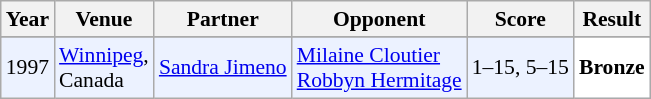<table class="sortable wikitable" style="font-size: 90%;">
<tr>
<th>Year</th>
<th>Venue</th>
<th>Partner</th>
<th>Opponent</th>
<th>Score</th>
<th>Result</th>
</tr>
<tr>
</tr>
<tr style="background:#ECF2FF">
<td align="center">1997</td>
<td align="left"><a href='#'>Winnipeg</a>,<br> Canada</td>
<td align="left"> <a href='#'>Sandra Jimeno</a></td>
<td align="left"> <a href='#'>Milaine Cloutier</a><br> <a href='#'>Robbyn Hermitage</a></td>
<td align="left">1–15, 5–15</td>
<td style="text-align:left; background:white"> <strong>Bronze</strong></td>
</tr>
</table>
